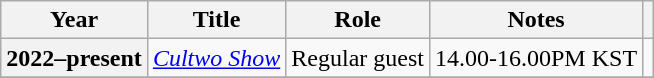<table class="wikitable plainrowheaders">
<tr>
<th scope="col">Year</th>
<th scope="col">Title</th>
<th scope="col">Role</th>
<th scope="col">Notes</th>
<th scope="col" class="unsortable"></th>
</tr>
<tr>
<th scope="row">2022–present</th>
<td><em><a href='#'>Cultwo Show</a></em></td>
<td>Regular guest</td>
<td>14.00-16.00PM KST</td>
<td></td>
</tr>
<tr>
</tr>
</table>
